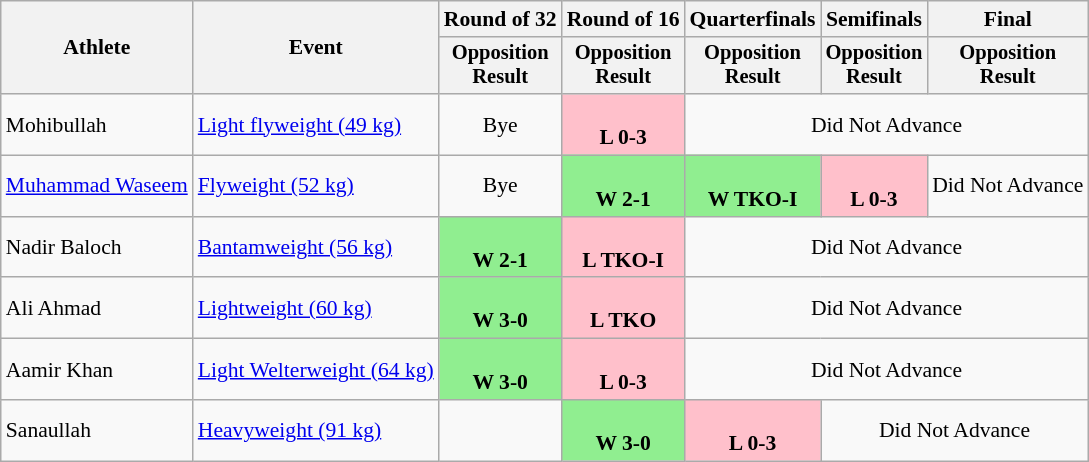<table class="wikitable" style="font-size:90%">
<tr>
<th rowspan=2>Athlete</th>
<th rowspan=2>Event</th>
<th>Round of 32</th>
<th>Round of 16</th>
<th>Quarterfinals</th>
<th>Semifinals</th>
<th colspan=2>Final</th>
</tr>
<tr style="font-size:95%">
<th>Opposition<br>Result</th>
<th>Opposition<br>Result</th>
<th>Opposition<br>Result</th>
<th>Opposition<br>Result</th>
<th>Opposition<br>Result</th>
</tr>
<tr align=center>
<td align=left>Mohibullah</td>
<td align=left><a href='#'>Light flyweight (49 kg)</a></td>
<td>Bye</td>
<td style="text-align:center; background:pink;"><br><strong>L 0-3</strong></td>
<td colspan=3>Did Not Advance</td>
</tr>
<tr align=center>
<td align=left><a href='#'>Muhammad Waseem</a></td>
<td align=left><a href='#'>Flyweight (52 kg)</a></td>
<td>Bye</td>
<td style="text-align:center; background:lightgreen;"><br><strong>W 2-1</strong></td>
<td style="text-align:center; background:lightgreen;"><br><strong>W TKO-I</strong></td>
<td style="text-align:center; background:pink;"><br><strong>L 0-3</strong></td>
<td>Did Not Advance</td>
</tr>
<tr align=center>
<td align=left>Nadir Baloch</td>
<td align=left><a href='#'>Bantamweight (56 kg)</a></td>
<td style="text-align:center; background:lightgreen;"><br><strong>W 2-1</strong></td>
<td style="text-align:center; background:pink;"><br><strong>L TKO-I</strong></td>
<td colspan=3>Did Not Advance</td>
</tr>
<tr align=center>
<td align=left>Ali Ahmad</td>
<td align=left><a href='#'>Lightweight (60 kg)</a></td>
<td style="text-align:center; background:lightgreen;"><br><strong>W 3-0</strong></td>
<td style="text-align:center; background:pink;"><br><strong>L TKO</strong></td>
<td colspan=3>Did Not Advance</td>
</tr>
<tr align=center>
<td align=left>Aamir Khan</td>
<td align=left><a href='#'>Light Welterweight (64 kg)</a></td>
<td style="text-align:center; background:lightgreen;"><br><strong>W 3-0</strong></td>
<td style="text-align:center; background:pink;"><br><strong>L 0-3</strong></td>
<td colspan=3>Did Not Advance</td>
</tr>
<tr align=center>
<td align=left>Sanaullah</td>
<td align=left><a href='#'>Heavyweight (91 kg)</a></td>
<td></td>
<td style="text-align:center; background:lightgreen;"><br><strong>W 3-0</strong></td>
<td style="text-align:center; background:pink;"><br><strong>L 0-3</strong></td>
<td colspan=2>Did Not Advance</td>
</tr>
</table>
